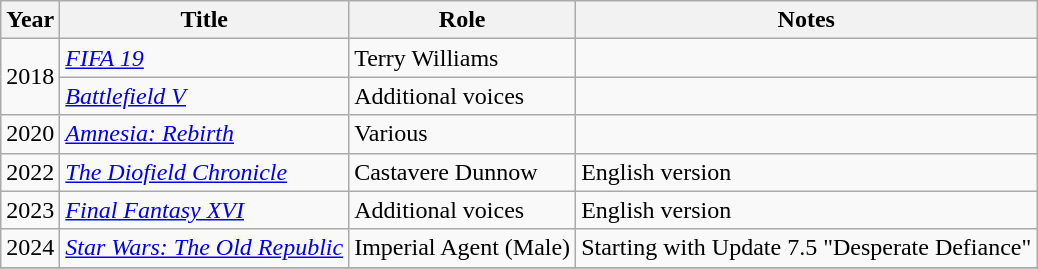<table class="wikitable sortable">
<tr>
<th>Year</th>
<th>Title</th>
<th>Role</th>
<th class="unsortable">Notes</th>
</tr>
<tr>
<td rowspan="2">2018</td>
<td><em><a href='#'>FIFA 19</a></em></td>
<td>Terry Williams</td>
<td></td>
</tr>
<tr>
<td><em><a href='#'>Battlefield V</a></em></td>
<td>Additional voices</td>
<td></td>
</tr>
<tr>
<td>2020</td>
<td><em><a href='#'>Amnesia: Rebirth</a></em></td>
<td>Various</td>
<td></td>
</tr>
<tr>
<td>2022</td>
<td><em><a href='#'>The Diofield Chronicle</a></em></td>
<td>Castavere Dunnow</td>
<td>English version</td>
</tr>
<tr>
<td>2023</td>
<td><em><a href='#'>Final Fantasy XVI</a></em></td>
<td>Additional voices</td>
<td>English version</td>
</tr>
<tr>
<td>2024</td>
<td><em><a href='#'>Star Wars: The Old Republic</a></em></td>
<td>Imperial Agent (Male)</td>
<td>Starting with Update 7.5 "Desperate Defiance"</td>
</tr>
<tr>
</tr>
</table>
